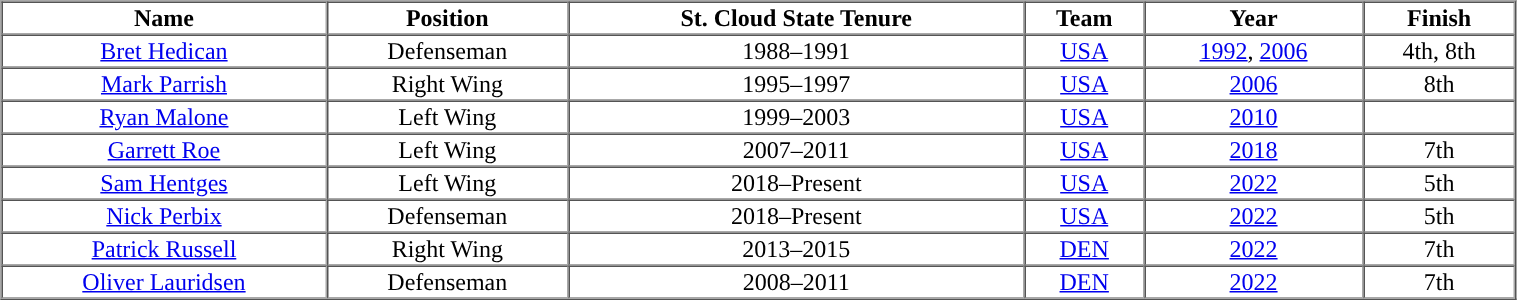<table cellpadding="1" border="1" cellspacing="0" width="80%">
<tr>
<th>Name</th>
<th>Position</th>
<th>St. Cloud State Tenure</th>
<th>Team</th>
<th>Year</th>
<th>Finish</th>
</tr>
<tr align="center">
<td><a href='#'>Bret Hedican</a></td>
<td>Defenseman</td>
<td>1988–1991</td>
<td> <a href='#'>USA</a></td>
<td><a href='#'>1992</a>, <a href='#'>2006</a></td>
<td>4th, 8th</td>
</tr>
<tr align="center">
<td><a href='#'>Mark Parrish</a></td>
<td>Right Wing</td>
<td>1995–1997</td>
<td> <a href='#'>USA</a></td>
<td><a href='#'>2006</a></td>
<td>8th</td>
</tr>
<tr align="center">
<td><a href='#'>Ryan Malone</a></td>
<td>Left Wing</td>
<td>1999–2003</td>
<td> <a href='#'>USA</a></td>
<td><a href='#'>2010</a></td>
<td></td>
</tr>
<tr align="center">
<td><a href='#'>Garrett Roe</a></td>
<td>Left Wing</td>
<td>2007–2011</td>
<td> <a href='#'>USA</a></td>
<td><a href='#'>2018</a></td>
<td>7th</td>
</tr>
<tr align="center">
<td><a href='#'>Sam Hentges</a></td>
<td>Left Wing</td>
<td>2018–Present</td>
<td> <a href='#'>USA</a></td>
<td><a href='#'>2022</a></td>
<td>5th</td>
</tr>
<tr align="center">
<td><a href='#'>Nick Perbix</a></td>
<td>Defenseman</td>
<td>2018–Present</td>
<td> <a href='#'>USA</a></td>
<td><a href='#'>2022</a></td>
<td>5th</td>
</tr>
<tr align="center">
<td><a href='#'>Patrick Russell</a></td>
<td>Right Wing</td>
<td>2013–2015</td>
<td> <a href='#'>DEN</a></td>
<td><a href='#'>2022</a></td>
<td>7th</td>
</tr>
<tr align="center">
<td><a href='#'>Oliver Lauridsen</a></td>
<td>Defenseman</td>
<td>2008–2011</td>
<td> <a href='#'>DEN</a></td>
<td><a href='#'>2022</a></td>
<td>7th</td>
</tr>
<tr align="center">
</tr>
</table>
